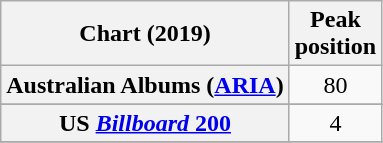<table class="wikitable sortable plainrowheaders" style="text-align:center">
<tr>
<th scope="col">Chart (2019)</th>
<th scope="col">Peak<br>position</th>
</tr>
<tr>
<th scope="row">Australian Albums (<a href='#'>ARIA</a>)</th>
<td>80</td>
</tr>
<tr>
</tr>
<tr>
<th scope="row">US <a href='#'><em>Billboard</em> 200</a></th>
<td>4</td>
</tr>
<tr>
</tr>
</table>
